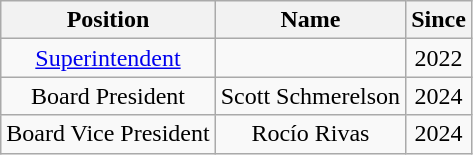<table class="wikitable plainrowheaders" style="text-align:center;font-size:100%">
<tr>
<th scope="col">Position</th>
<th scope="col">Name</th>
<th scope="col">Since</th>
</tr>
<tr>
<td><a href='#'>Superintendent</a></td>
<td></td>
<td>2022</td>
</tr>
<tr>
<td>Board President</td>
<td>Scott Schmerelson</td>
<td>2024</td>
</tr>
<tr>
<td>Board Vice President</td>
<td>Rocío Rivas</td>
<td>2024</td>
</tr>
</table>
